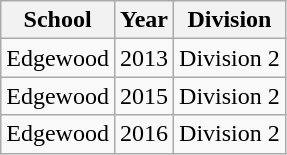<table class="wikitable">
<tr>
<th>School</th>
<th>Year</th>
<th>Division</th>
</tr>
<tr>
<td>Edgewood</td>
<td>2013</td>
<td>Division 2</td>
</tr>
<tr>
<td>Edgewood</td>
<td>2015</td>
<td>Division 2</td>
</tr>
<tr>
<td>Edgewood</td>
<td>2016</td>
<td>Division 2</td>
</tr>
</table>
